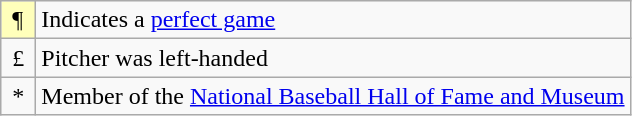<table class="wikitable" border="1">
<tr>
<td bgcolor="#ffffbb"> ¶ </td>
<td>Indicates a <a href='#'>perfect game</a></td>
</tr>
<tr>
<td> £ </td>
<td>Pitcher was left-handed</td>
</tr>
<tr>
<td> * </td>
<td>Member of the <a href='#'>National Baseball Hall of Fame and Museum</a></td>
</tr>
</table>
